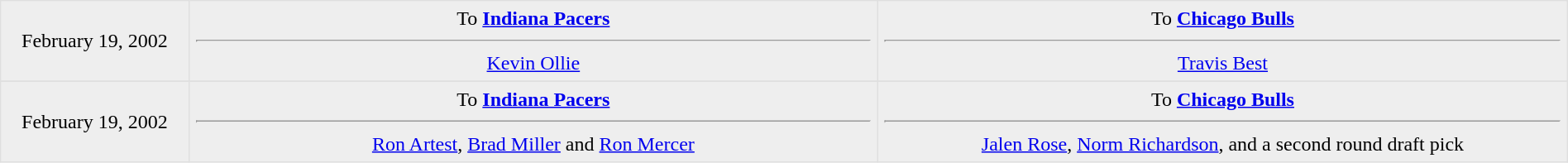<table border=1 style="border-collapse:collapse; text-align: center; width: 100%" bordercolor="#DFDFDF"  cellpadding="5">
<tr bgcolor="eeeeee">
<td style="width:12%">February 19, 2002</td>
<td style="width:44%" valign="top">To <strong><a href='#'>Indiana Pacers</a></strong><hr><a href='#'>Kevin Ollie</a></td>
<td style="width:44%" valign="top">To <strong><a href='#'>Chicago Bulls</a></strong><hr> <a href='#'>Travis Best</a></td>
</tr>
<tr>
</tr>
<tr bgcolor="eeeeee">
<td style="width:12%">February 19, 2002</td>
<td style="width:44%" valign="top">To <strong><a href='#'>Indiana Pacers</a></strong><hr><a href='#'>Ron Artest</a>, <a href='#'>Brad Miller</a> and <a href='#'>Ron Mercer</a></td>
<td style="width:44%" valign="top">To <strong><a href='#'>Chicago Bulls</a></strong><hr><a href='#'>Jalen Rose</a>, <a href='#'>Norm Richardson</a>, and a second round draft pick</td>
</tr>
</table>
